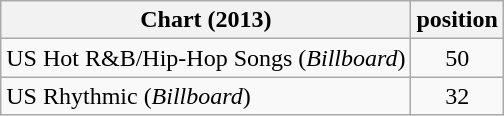<table class="wikitable sortable">
<tr>
<th>Chart (2013)</th>
<th>position</th>
</tr>
<tr>
<td>US Hot R&B/Hip-Hop Songs (<em>Billboard</em>)</td>
<td style="text-align:center">50</td>
</tr>
<tr>
<td>US Rhythmic (<em>Billboard</em>)</td>
<td style="text-align:center">32</td>
</tr>
</table>
